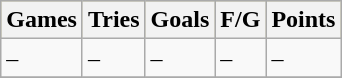<table class="wikitable">
<tr bgcolor=#bdb76b>
<th>Games</th>
<th>Tries</th>
<th>Goals</th>
<th>F/G</th>
<th>Points</th>
</tr>
<tr>
<td>–</td>
<td>–</td>
<td>–</td>
<td>–</td>
<td>–</td>
</tr>
<tr>
</tr>
</table>
